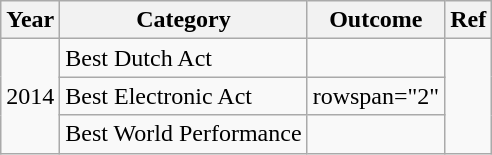<table class="wikitable sortable">
<tr>
<th>Year</th>
<th>Category</th>
<th>Outcome</th>
<th>Ref</th>
</tr>
<tr>
<td rowspan="3">2014</td>
<td>Best Dutch Act</td>
<td></td>
<td rowspan="3"></td>
</tr>
<tr>
<td>Best Electronic Act</td>
<td>rowspan="2" </td>
</tr>
<tr>
<td>Best World Performance</td>
</tr>
</table>
